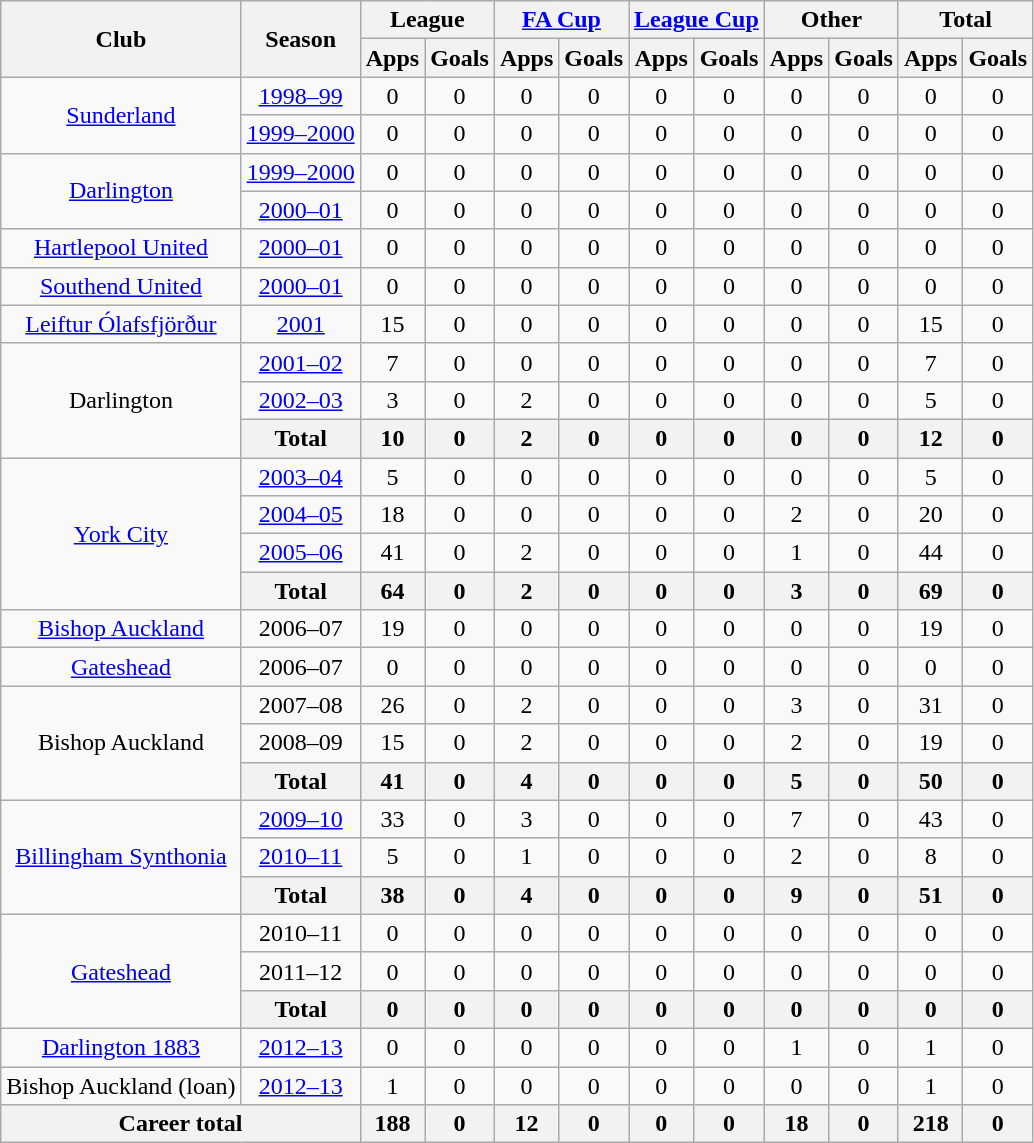<table class="wikitable" style="text-align:center">
<tr>
<th rowspan="2">Club</th>
<th rowspan="2">Season</th>
<th colspan="2">League</th>
<th colspan="2"><a href='#'>FA Cup</a></th>
<th colspan="2"><a href='#'>League Cup</a></th>
<th colspan="2">Other</th>
<th colspan="2">Total</th>
</tr>
<tr>
<th>Apps</th>
<th>Goals</th>
<th>Apps</th>
<th>Goals</th>
<th>Apps</th>
<th>Goals</th>
<th>Apps</th>
<th>Goals</th>
<th>Apps</th>
<th>Goals</th>
</tr>
<tr>
<td rowspan="2"><a href='#'>Sunderland</a></td>
<td><a href='#'>1998–99</a></td>
<td>0</td>
<td>0</td>
<td>0</td>
<td>0</td>
<td>0</td>
<td>0</td>
<td>0</td>
<td>0</td>
<td>0</td>
<td>0</td>
</tr>
<tr>
<td><a href='#'>1999–2000</a></td>
<td>0</td>
<td>0</td>
<td>0</td>
<td>0</td>
<td>0</td>
<td>0</td>
<td>0</td>
<td>0</td>
<td>0</td>
<td>0</td>
</tr>
<tr>
<td rowspan="2"><a href='#'>Darlington</a></td>
<td><a href='#'>1999–2000</a></td>
<td>0</td>
<td>0</td>
<td>0</td>
<td>0</td>
<td>0</td>
<td>0</td>
<td>0</td>
<td>0</td>
<td>0</td>
<td>0</td>
</tr>
<tr>
<td><a href='#'>2000–01</a></td>
<td>0</td>
<td>0</td>
<td>0</td>
<td>0</td>
<td>0</td>
<td>0</td>
<td>0</td>
<td>0</td>
<td>0</td>
<td>0</td>
</tr>
<tr>
<td><a href='#'>Hartlepool United</a></td>
<td><a href='#'>2000–01</a></td>
<td>0</td>
<td>0</td>
<td>0</td>
<td>0</td>
<td>0</td>
<td>0</td>
<td>0</td>
<td>0</td>
<td>0</td>
<td>0</td>
</tr>
<tr>
<td><a href='#'>Southend United</a></td>
<td><a href='#'>2000–01</a></td>
<td>0</td>
<td>0</td>
<td>0</td>
<td>0</td>
<td>0</td>
<td>0</td>
<td>0</td>
<td>0</td>
<td>0</td>
<td>0</td>
</tr>
<tr>
<td><a href='#'>Leiftur Ólafsfjörður</a></td>
<td><a href='#'>2001</a></td>
<td>15</td>
<td>0</td>
<td>0</td>
<td>0</td>
<td>0</td>
<td>0</td>
<td>0</td>
<td>0</td>
<td>15</td>
<td>0</td>
</tr>
<tr>
<td rowspan="3">Darlington</td>
<td><a href='#'>2001–02</a></td>
<td>7</td>
<td>0</td>
<td>0</td>
<td>0</td>
<td>0</td>
<td>0</td>
<td>0</td>
<td>0</td>
<td>7</td>
<td>0</td>
</tr>
<tr>
<td><a href='#'>2002–03</a></td>
<td>3</td>
<td>0</td>
<td>2</td>
<td>0</td>
<td>0</td>
<td>0</td>
<td>0</td>
<td>0</td>
<td>5</td>
<td>0</td>
</tr>
<tr>
<th>Total</th>
<th>10</th>
<th>0</th>
<th>2</th>
<th>0</th>
<th>0</th>
<th>0</th>
<th>0</th>
<th>0</th>
<th>12</th>
<th>0</th>
</tr>
<tr>
<td rowspan="4"><a href='#'>York City</a></td>
<td><a href='#'>2003–04</a></td>
<td>5</td>
<td>0</td>
<td>0</td>
<td>0</td>
<td>0</td>
<td>0</td>
<td>0</td>
<td>0</td>
<td>5</td>
<td>0</td>
</tr>
<tr>
<td><a href='#'>2004–05</a></td>
<td>18</td>
<td>0</td>
<td>0</td>
<td>0</td>
<td>0</td>
<td>0</td>
<td>2</td>
<td>0</td>
<td>20</td>
<td>0</td>
</tr>
<tr>
<td><a href='#'>2005–06</a></td>
<td>41</td>
<td>0</td>
<td>2</td>
<td>0</td>
<td>0</td>
<td>0</td>
<td>1</td>
<td>0</td>
<td>44</td>
<td>0</td>
</tr>
<tr>
<th>Total</th>
<th>64</th>
<th>0</th>
<th>2</th>
<th>0</th>
<th>0</th>
<th>0</th>
<th>3</th>
<th>0</th>
<th>69</th>
<th>0</th>
</tr>
<tr>
<td><a href='#'>Bishop Auckland</a></td>
<td>2006–07</td>
<td>19</td>
<td>0</td>
<td>0</td>
<td>0</td>
<td>0</td>
<td>0</td>
<td>0</td>
<td>0</td>
<td>19</td>
<td>0</td>
</tr>
<tr>
<td><a href='#'>Gateshead</a></td>
<td>2006–07</td>
<td>0</td>
<td>0</td>
<td>0</td>
<td>0</td>
<td>0</td>
<td>0</td>
<td>0</td>
<td>0</td>
<td>0</td>
<td>0</td>
</tr>
<tr>
<td rowspan="3">Bishop Auckland</td>
<td>2007–08</td>
<td>26</td>
<td>0</td>
<td>2</td>
<td>0</td>
<td>0</td>
<td>0</td>
<td>3</td>
<td>0</td>
<td>31</td>
<td>0</td>
</tr>
<tr>
<td>2008–09</td>
<td>15</td>
<td>0</td>
<td>2</td>
<td>0</td>
<td>0</td>
<td>0</td>
<td>2</td>
<td>0</td>
<td>19</td>
<td>0</td>
</tr>
<tr>
<th>Total</th>
<th>41</th>
<th>0</th>
<th>4</th>
<th>0</th>
<th>0</th>
<th>0</th>
<th>5</th>
<th>0</th>
<th>50</th>
<th>0</th>
</tr>
<tr>
<td rowspan="3"><a href='#'>Billingham Synthonia</a></td>
<td><a href='#'>2009–10</a></td>
<td>33</td>
<td>0</td>
<td>3</td>
<td>0</td>
<td>0</td>
<td>0</td>
<td>7</td>
<td>0</td>
<td>43</td>
<td>0</td>
</tr>
<tr>
<td><a href='#'>2010–11</a></td>
<td>5</td>
<td>0</td>
<td>1</td>
<td>0</td>
<td>0</td>
<td>0</td>
<td>2</td>
<td>0</td>
<td>8</td>
<td>0</td>
</tr>
<tr>
<th>Total</th>
<th>38</th>
<th>0</th>
<th>4</th>
<th>0</th>
<th>0</th>
<th>0</th>
<th>9</th>
<th>0</th>
<th>51</th>
<th>0</th>
</tr>
<tr>
<td rowspan="3"><a href='#'>Gateshead</a></td>
<td>2010–11</td>
<td>0</td>
<td>0</td>
<td>0</td>
<td>0</td>
<td>0</td>
<td>0</td>
<td>0</td>
<td>0</td>
<td>0</td>
<td>0</td>
</tr>
<tr>
<td>2011–12</td>
<td>0</td>
<td>0</td>
<td>0</td>
<td>0</td>
<td>0</td>
<td>0</td>
<td>0</td>
<td>0</td>
<td>0</td>
<td>0</td>
</tr>
<tr>
<th>Total</th>
<th>0</th>
<th>0</th>
<th>0</th>
<th>0</th>
<th>0</th>
<th>0</th>
<th>0</th>
<th>0</th>
<th>0</th>
<th>0</th>
</tr>
<tr>
<td><a href='#'>Darlington 1883</a></td>
<td><a href='#'>2012–13</a></td>
<td>0</td>
<td>0</td>
<td>0</td>
<td>0</td>
<td>0</td>
<td>0</td>
<td>1</td>
<td>0</td>
<td>1</td>
<td>0</td>
</tr>
<tr>
<td>Bishop Auckland (loan)</td>
<td><a href='#'>2012–13</a></td>
<td>1</td>
<td>0</td>
<td>0</td>
<td>0</td>
<td>0</td>
<td>0</td>
<td>0</td>
<td>0</td>
<td>1</td>
<td>0</td>
</tr>
<tr>
<th colspan="2">Career total</th>
<th>188</th>
<th>0</th>
<th>12</th>
<th>0</th>
<th>0</th>
<th>0</th>
<th>18</th>
<th>0</th>
<th>218</th>
<th>0</th>
</tr>
</table>
